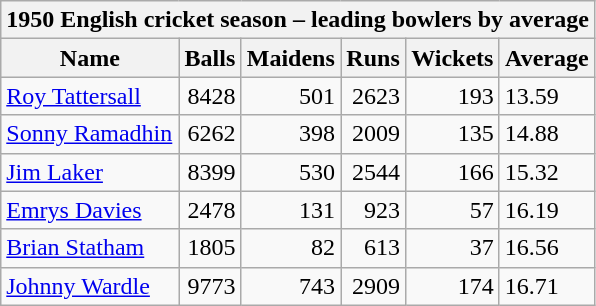<table class="wikitable">
<tr>
<th bgcolor="#efefef" colspan="7">1950 English cricket season – leading bowlers by average</th>
</tr>
<tr bgcolor="#efefef">
<th>Name</th>
<th>Balls</th>
<th>Maidens</th>
<th>Runs</th>
<th>Wickets</th>
<th>Average</th>
</tr>
<tr>
<td><a href='#'>Roy Tattersall</a></td>
<td align="right">8428</td>
<td align="right">501</td>
<td align="right">2623</td>
<td align="right">193</td>
<td>13.59</td>
</tr>
<tr>
<td><a href='#'>Sonny Ramadhin</a></td>
<td align="right">6262</td>
<td align="right">398</td>
<td align="right">2009</td>
<td align="right">135</td>
<td>14.88</td>
</tr>
<tr>
<td><a href='#'>Jim Laker</a></td>
<td align="right">8399</td>
<td align="right">530</td>
<td align="right">2544</td>
<td align="right">166</td>
<td>15.32</td>
</tr>
<tr>
<td><a href='#'>Emrys Davies</a></td>
<td align="right">2478</td>
<td align="right">131</td>
<td align="right">923</td>
<td align="right">57</td>
<td>16.19</td>
</tr>
<tr>
<td><a href='#'>Brian Statham</a></td>
<td align="right">1805</td>
<td align="right">82</td>
<td align="right">613</td>
<td align="right">37</td>
<td>16.56</td>
</tr>
<tr>
<td><a href='#'>Johnny Wardle</a></td>
<td align="right">9773</td>
<td align="right">743</td>
<td align="right">2909</td>
<td align="right">174</td>
<td>16.71</td>
</tr>
</table>
